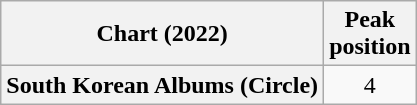<table class="wikitable plainrowheaders" style="text-align:center">
<tr>
<th scope="col">Chart (2022)</th>
<th scope="col">Peak<br>position</th>
</tr>
<tr>
<th scope="row">South Korean Albums (Circle)</th>
<td>4</td>
</tr>
</table>
